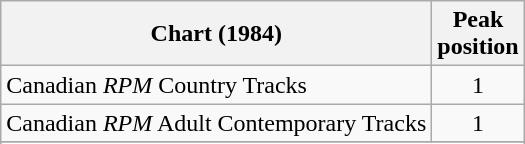<table class="wikitable sortable">
<tr>
<th>Chart (1984)</th>
<th>Peak<br>position</th>
</tr>
<tr>
<td>Canadian <em>RPM</em> Country Tracks</td>
<td align="center">1</td>
</tr>
<tr>
<td>Canadian <em>RPM</em> Adult Contemporary Tracks</td>
<td align="center">1</td>
</tr>
<tr>
</tr>
<tr>
</tr>
</table>
